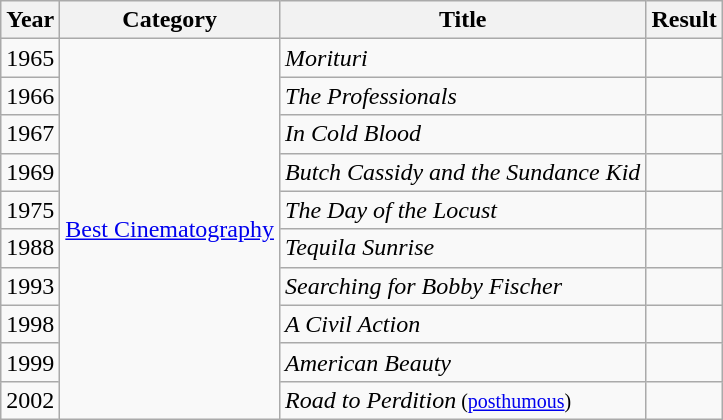<table class="wikitable">
<tr>
<th>Year</th>
<th>Category</th>
<th>Title</th>
<th>Result</th>
</tr>
<tr>
<td>1965</td>
<td rowspan=10><a href='#'>Best Cinematography</a></td>
<td><em>Morituri</em></td>
<td></td>
</tr>
<tr>
<td>1966</td>
<td><em>The Professionals</em></td>
<td></td>
</tr>
<tr>
<td>1967</td>
<td><em>In Cold Blood</em></td>
<td></td>
</tr>
<tr>
<td>1969</td>
<td><em>Butch Cassidy and the Sundance Kid</em></td>
<td></td>
</tr>
<tr>
<td>1975</td>
<td><em>The Day of the Locust</em></td>
<td></td>
</tr>
<tr>
<td>1988</td>
<td><em>Tequila Sunrise</em></td>
<td></td>
</tr>
<tr>
<td>1993</td>
<td><em>Searching for Bobby Fischer</em></td>
<td></td>
</tr>
<tr>
<td>1998</td>
<td><em>A Civil Action</em></td>
<td></td>
</tr>
<tr>
<td>1999</td>
<td><em>American Beauty</em></td>
<td></td>
</tr>
<tr>
<td>2002</td>
<td><em>Road to Perdition</em><small> (<a href='#'>posthumous</a>)</small></td>
<td></td>
</tr>
</table>
